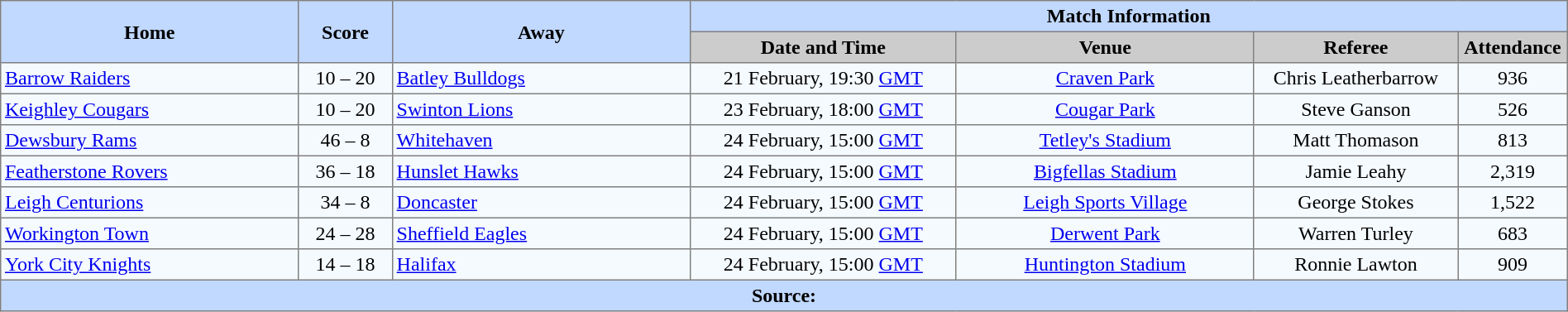<table border="1" cellpadding="3" cellspacing="0" style="border-collapse:collapse; text-align:center; width:100%;">
<tr style="background:#c1d8ff;">
<th rowspan="2" style="width:19%;">Home</th>
<th rowspan="2" style="width:6%;">Score</th>
<th rowspan="2" style="width:19%;">Away</th>
<th colspan=6>Match Information</th>
</tr>
<tr style="background:#ccc;">
<th width=17%>Date and Time</th>
<th width=19%>Venue</th>
<th width=13%>Referee</th>
<th width=7%>Attendance</th>
</tr>
<tr style="background:#f5faff;">
<td align=left> <a href='#'>Barrow Raiders</a></td>
<td>10 – 20</td>
<td align=left> <a href='#'>Batley Bulldogs</a></td>
<td>21 February, 19:30 <a href='#'>GMT</a></td>
<td><a href='#'>Craven Park</a></td>
<td>Chris Leatherbarrow</td>
<td>936</td>
</tr>
<tr style="background:#f5faff;">
<td align=left> <a href='#'>Keighley Cougars</a></td>
<td>10 – 20</td>
<td align=left> <a href='#'>Swinton Lions</a></td>
<td>23 February, 18:00 <a href='#'>GMT</a></td>
<td><a href='#'>Cougar Park</a></td>
<td>Steve Ganson</td>
<td>526</td>
</tr>
<tr style="background:#f5faff;">
<td align=left> <a href='#'>Dewsbury Rams</a></td>
<td>46 – 8</td>
<td align=left> <a href='#'>Whitehaven</a></td>
<td>24 February, 15:00 <a href='#'>GMT</a></td>
<td><a href='#'>Tetley's Stadium</a></td>
<td>Matt Thomason</td>
<td>813</td>
</tr>
<tr style="background:#f5faff;">
<td align=left> <a href='#'>Featherstone Rovers</a></td>
<td>36 – 18</td>
<td align=left> <a href='#'>Hunslet Hawks</a></td>
<td>24 February, 15:00 <a href='#'>GMT</a></td>
<td><a href='#'>Bigfellas Stadium</a></td>
<td>Jamie Leahy</td>
<td>2,319</td>
</tr>
<tr style="background:#f5faff;">
<td align=left> <a href='#'>Leigh Centurions</a></td>
<td>34 – 8</td>
<td align=left> <a href='#'>Doncaster</a></td>
<td>24 February, 15:00 <a href='#'>GMT</a></td>
<td><a href='#'>Leigh Sports Village</a></td>
<td>George Stokes</td>
<td>1,522</td>
</tr>
<tr style="background:#f5faff;">
<td align=left> <a href='#'>Workington Town</a></td>
<td>24 – 28</td>
<td align=left> <a href='#'>Sheffield Eagles</a></td>
<td>24 February, 15:00 <a href='#'>GMT</a></td>
<td><a href='#'>Derwent Park</a></td>
<td>Warren Turley</td>
<td>683</td>
</tr>
<tr style="background:#f5faff;">
<td align=left> <a href='#'>York City Knights</a></td>
<td>14 – 18</td>
<td align=left> <a href='#'>Halifax</a></td>
<td>24 February, 15:00 <a href='#'>GMT</a></td>
<td><a href='#'>Huntington Stadium</a></td>
<td>Ronnie Lawton</td>
<td>909</td>
</tr>
<tr style="background:#c1d8ff;">
<th colspan=12>Source:</th>
</tr>
</table>
